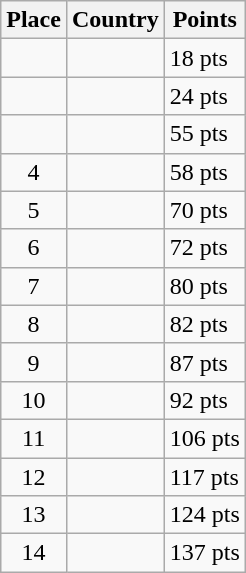<table class="wikitable sortable">
<tr>
<th>Place</th>
<th>Country</th>
<th>Points</th>
</tr>
<tr>
<td align=center></td>
<td></td>
<td>18 pts</td>
</tr>
<tr>
<td align=center></td>
<td></td>
<td>24 pts</td>
</tr>
<tr>
<td align=center></td>
<td></td>
<td>55 pts</td>
</tr>
<tr>
<td align=center>4</td>
<td></td>
<td>58 pts</td>
</tr>
<tr>
<td align=center>5</td>
<td></td>
<td>70 pts</td>
</tr>
<tr>
<td align=center>6</td>
<td></td>
<td>72 pts</td>
</tr>
<tr>
<td align=center>7</td>
<td></td>
<td>80 pts</td>
</tr>
<tr>
<td align=center>8</td>
<td></td>
<td>82 pts</td>
</tr>
<tr>
<td align=center>9</td>
<td></td>
<td>87 pts</td>
</tr>
<tr>
<td align=center>10</td>
<td></td>
<td>92 pts</td>
</tr>
<tr>
<td align=center>11</td>
<td></td>
<td>106 pts</td>
</tr>
<tr>
<td align=center>12</td>
<td></td>
<td>117 pts</td>
</tr>
<tr>
<td align=center>13</td>
<td></td>
<td>124 pts</td>
</tr>
<tr>
<td align=center>14</td>
<td></td>
<td>137 pts</td>
</tr>
</table>
